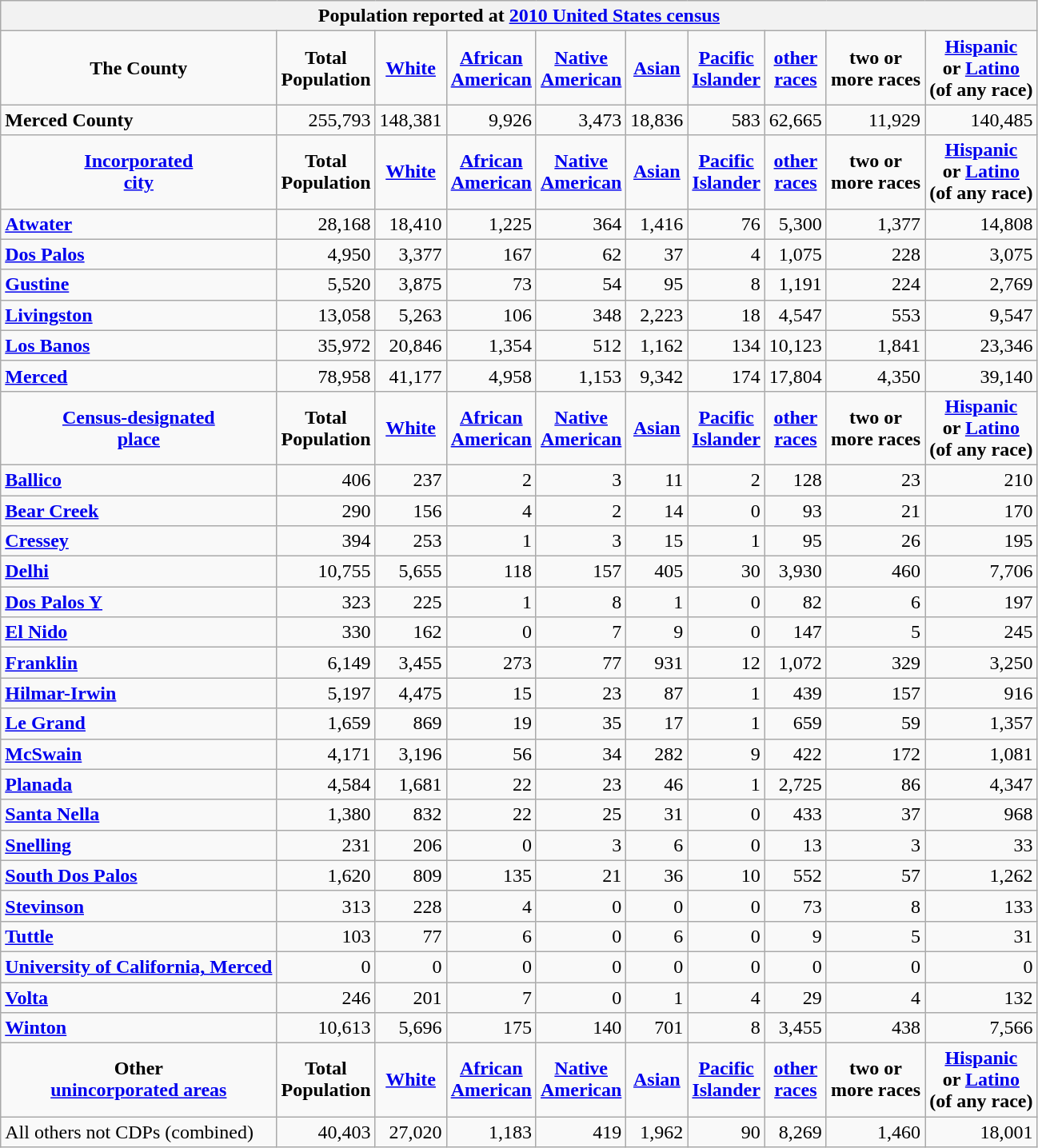<table class="wikitable collapsible collapsed">
<tr>
<th colspan=10>Population reported at <a href='#'>2010 United States census</a></th>
</tr>
<tr>
<td style="text-align:center;"><strong>The County</strong></td>
<td style="text-align:center;"><strong>Total<br>Population</strong></td>
<td style="text-align:center;"><strong><a href='#'>White</a></strong></td>
<td style="text-align:center;"><strong><a href='#'>African<br>American</a></strong></td>
<td style="text-align:center;"><strong><a href='#'>Native<br>American</a></strong></td>
<td style="text-align:center;"><strong><a href='#'>Asian</a></strong></td>
<td style="text-align:center;"><strong><a href='#'>Pacific<br>Islander</a></strong></td>
<td style="text-align:center;"><strong><a href='#'>other<br>races</a></strong></td>
<td style="text-align:center;"><strong>two or<br>more races</strong></td>
<td style="text-align:center;"><strong><a href='#'>Hispanic</a><br>or <a href='#'>Latino</a><br>(of any race)</strong></td>
</tr>
<tr>
<td><strong> Merced County</strong></td>
<td align="right">255,793</td>
<td align="right">148,381</td>
<td align="right">9,926</td>
<td align="right">3,473</td>
<td align="right">18,836</td>
<td align="right">583</td>
<td align="right">62,665</td>
<td align="right">11,929</td>
<td align="right">140,485</td>
</tr>
<tr>
<td style="text-align:center;"><strong><a href='#'>Incorporated<br>city</a></strong></td>
<td style="text-align:center;"><strong>Total<br>Population</strong></td>
<td style="text-align:center;"><strong><a href='#'>White</a></strong></td>
<td style="text-align:center;"><strong><a href='#'>African<br>American</a></strong></td>
<td style="text-align:center;"><strong><a href='#'>Native<br>American</a></strong></td>
<td style="text-align:center;"><strong><a href='#'>Asian</a></strong></td>
<td style="text-align:center;"><strong><a href='#'>Pacific<br>Islander</a></strong></td>
<td style="text-align:center;"><strong><a href='#'>other<br>races</a></strong></td>
<td style="text-align:center;"><strong>two or<br>more races</strong></td>
<td style="text-align:center;"><strong><a href='#'>Hispanic</a><br>or <a href='#'>Latino</a><br>(of any race)</strong></td>
</tr>
<tr>
<td><strong><a href='#'>Atwater</a></strong></td>
<td align="right">28,168</td>
<td align="right">18,410</td>
<td align="right">1,225</td>
<td align="right">364</td>
<td align="right">1,416</td>
<td align="right">76</td>
<td align="right">5,300</td>
<td align="right">1,377</td>
<td align="right">14,808</td>
</tr>
<tr>
<td><strong><a href='#'>Dos Palos</a></strong></td>
<td align="right">4,950</td>
<td align="right">3,377</td>
<td align="right">167</td>
<td align="right">62</td>
<td align="right">37</td>
<td align="right">4</td>
<td align="right">1,075</td>
<td align="right">228</td>
<td align="right">3,075</td>
</tr>
<tr>
<td><strong><a href='#'>Gustine</a></strong></td>
<td align="right">5,520</td>
<td align="right">3,875</td>
<td align="right">73</td>
<td align="right">54</td>
<td align="right">95</td>
<td align="right">8</td>
<td align="right">1,191</td>
<td align="right">224</td>
<td align="right">2,769</td>
</tr>
<tr>
<td><strong><a href='#'>Livingston</a></strong></td>
<td align="right">13,058</td>
<td align="right">5,263</td>
<td align="right">106</td>
<td align="right">348</td>
<td align="right">2,223</td>
<td align="right">18</td>
<td align="right">4,547</td>
<td align="right">553</td>
<td align="right">9,547</td>
</tr>
<tr>
<td><strong><a href='#'>Los Banos</a></strong></td>
<td align="right">35,972</td>
<td align="right">20,846</td>
<td align="right">1,354</td>
<td align="right">512</td>
<td align="right">1,162</td>
<td align="right">134</td>
<td align="right">10,123</td>
<td align="right">1,841</td>
<td align="right">23,346</td>
</tr>
<tr>
<td><strong><a href='#'>Merced</a></strong></td>
<td align="right">78,958</td>
<td align="right">41,177</td>
<td align="right">4,958</td>
<td align="right">1,153</td>
<td align="right">9,342</td>
<td align="right">174</td>
<td align="right">17,804</td>
<td align="right">4,350</td>
<td align="right">39,140</td>
</tr>
<tr>
<td style="text-align:center;"><strong><a href='#'>Census-designated<br>place</a></strong></td>
<td style="text-align:center;"><strong>Total<br>Population</strong></td>
<td style="text-align:center;"><strong><a href='#'>White</a></strong></td>
<td style="text-align:center;"><strong><a href='#'>African<br>American</a></strong></td>
<td style="text-align:center;"><strong><a href='#'>Native<br>American</a></strong></td>
<td style="text-align:center;"><strong><a href='#'>Asian</a></strong></td>
<td style="text-align:center;"><strong><a href='#'>Pacific<br>Islander</a></strong></td>
<td style="text-align:center;"><strong><a href='#'>other<br>races</a></strong></td>
<td style="text-align:center;"><strong>two or<br>more races</strong></td>
<td style="text-align:center;"><strong><a href='#'>Hispanic</a><br>or <a href='#'>Latino</a><br>(of any race)</strong></td>
</tr>
<tr>
<td><strong><a href='#'>Ballico</a></strong></td>
<td align="right">406</td>
<td align="right">237</td>
<td align="right">2</td>
<td align="right">3</td>
<td align="right">11</td>
<td align="right">2</td>
<td align="right">128</td>
<td align="right">23</td>
<td align="right">210</td>
</tr>
<tr>
<td><strong><a href='#'>Bear Creek</a></strong></td>
<td align="right">290</td>
<td align="right">156</td>
<td align="right">4</td>
<td align="right">2</td>
<td align="right">14</td>
<td align="right">0</td>
<td align="right">93</td>
<td align="right">21</td>
<td align="right">170</td>
</tr>
<tr>
<td><strong><a href='#'>Cressey</a></strong></td>
<td align="right">394</td>
<td align="right">253</td>
<td align="right">1</td>
<td align="right">3</td>
<td align="right">15</td>
<td align="right">1</td>
<td align="right">95</td>
<td align="right">26</td>
<td align="right">195</td>
</tr>
<tr>
<td><strong><a href='#'>Delhi</a></strong></td>
<td align="right">10,755</td>
<td align="right">5,655</td>
<td align="right">118</td>
<td align="right">157</td>
<td align="right">405</td>
<td align="right">30</td>
<td align="right">3,930</td>
<td align="right">460</td>
<td align="right">7,706</td>
</tr>
<tr>
<td><strong><a href='#'>Dos Palos Y</a></strong></td>
<td align="right">323</td>
<td align="right">225</td>
<td align="right">1</td>
<td align="right">8</td>
<td align="right">1</td>
<td align="right">0</td>
<td align="right">82</td>
<td align="right">6</td>
<td align="right">197</td>
</tr>
<tr>
<td><strong><a href='#'>El Nido</a></strong></td>
<td align="right">330</td>
<td align="right">162</td>
<td align="right">0</td>
<td align="right">7</td>
<td align="right">9</td>
<td align="right">0</td>
<td align="right">147</td>
<td align="right">5</td>
<td align="right">245</td>
</tr>
<tr>
<td><strong><a href='#'>Franklin</a></strong></td>
<td align="right">6,149</td>
<td align="right">3,455</td>
<td align="right">273</td>
<td align="right">77</td>
<td align="right">931</td>
<td align="right">12</td>
<td align="right">1,072</td>
<td align="right">329</td>
<td align="right">3,250</td>
</tr>
<tr>
<td><strong><a href='#'>Hilmar-Irwin</a></strong></td>
<td align="right">5,197</td>
<td align="right">4,475</td>
<td align="right">15</td>
<td align="right">23</td>
<td align="right">87</td>
<td align="right">1</td>
<td align="right">439</td>
<td align="right">157</td>
<td align="right">916</td>
</tr>
<tr>
<td><strong><a href='#'>Le Grand</a></strong></td>
<td align="right">1,659</td>
<td align="right">869</td>
<td align="right">19</td>
<td align="right">35</td>
<td align="right">17</td>
<td align="right">1</td>
<td align="right">659</td>
<td align="right">59</td>
<td align="right">1,357</td>
</tr>
<tr>
<td><strong><a href='#'>McSwain</a></strong></td>
<td align="right">4,171</td>
<td align="right">3,196</td>
<td align="right">56</td>
<td align="right">34</td>
<td align="right">282</td>
<td align="right">9</td>
<td align="right">422</td>
<td align="right">172</td>
<td align="right">1,081</td>
</tr>
<tr>
<td><strong><a href='#'>Planada</a></strong></td>
<td align="right">4,584</td>
<td align="right">1,681</td>
<td align="right">22</td>
<td align="right">23</td>
<td align="right">46</td>
<td align="right">1</td>
<td align="right">2,725</td>
<td align="right">86</td>
<td align="right">4,347</td>
</tr>
<tr>
<td><strong><a href='#'>Santa Nella</a></strong></td>
<td align="right">1,380</td>
<td align="right">832</td>
<td align="right">22</td>
<td align="right">25</td>
<td align="right">31</td>
<td align="right">0</td>
<td align="right">433</td>
<td align="right">37</td>
<td align="right">968</td>
</tr>
<tr>
<td><strong><a href='#'>Snelling</a></strong></td>
<td align="right">231</td>
<td align="right">206</td>
<td align="right">0</td>
<td align="right">3</td>
<td align="right">6</td>
<td align="right">0</td>
<td align="right">13</td>
<td align="right">3</td>
<td align="right">33</td>
</tr>
<tr>
<td><strong><a href='#'>South Dos Palos</a></strong></td>
<td align="right">1,620</td>
<td align="right">809</td>
<td align="right">135</td>
<td align="right">21</td>
<td align="right">36</td>
<td align="right">10</td>
<td align="right">552</td>
<td align="right">57</td>
<td align="right">1,262</td>
</tr>
<tr>
<td><strong><a href='#'>Stevinson</a></strong></td>
<td align="right">313</td>
<td align="right">228</td>
<td align="right">4</td>
<td align="right">0</td>
<td align="right">0</td>
<td align="right">0</td>
<td align="right">73</td>
<td align="right">8</td>
<td align="right">133</td>
</tr>
<tr>
<td><strong><a href='#'>Tuttle</a></strong></td>
<td align="right">103</td>
<td align="right">77</td>
<td align="right">6</td>
<td align="right">0</td>
<td align="right">6</td>
<td align="right">0</td>
<td align="right">9</td>
<td align="right">5</td>
<td align="right">31</td>
</tr>
<tr>
<td><strong><a href='#'>University of California, Merced</a></strong></td>
<td align="right">0</td>
<td align="right">0</td>
<td align="right">0</td>
<td align="right">0</td>
<td align="right">0</td>
<td align="right">0</td>
<td align="right">0</td>
<td align="right">0</td>
<td align="right">0</td>
</tr>
<tr>
<td><strong><a href='#'>Volta</a></strong></td>
<td align="right">246</td>
<td align="right">201</td>
<td align="right">7</td>
<td align="right">0</td>
<td align="right">1</td>
<td align="right">4</td>
<td align="right">29</td>
<td align="right">4</td>
<td align="right">132</td>
</tr>
<tr>
<td><strong><a href='#'>Winton</a></strong></td>
<td align="right">10,613</td>
<td align="right">5,696</td>
<td align="right">175</td>
<td align="right">140</td>
<td align="right">701</td>
<td align="right">8</td>
<td align="right">3,455</td>
<td align="right">438</td>
<td align="right">7,566</td>
</tr>
<tr>
<td style="text-align:center;"><strong>Other<br><a href='#'>unincorporated areas</a></strong></td>
<td style="text-align:center;"><strong>Total<br>Population</strong></td>
<td style="text-align:center;"><strong><a href='#'>White</a></strong></td>
<td style="text-align:center;"><strong><a href='#'>African<br>American</a></strong></td>
<td style="text-align:center;"><strong><a href='#'>Native<br>American</a></strong></td>
<td style="text-align:center;"><strong><a href='#'>Asian</a></strong></td>
<td style="text-align:center;"><strong><a href='#'>Pacific<br>Islander</a></strong></td>
<td style="text-align:center;"><strong><a href='#'>other<br>races</a></strong></td>
<td style="text-align:center;"><strong>two or<br>more races</strong></td>
<td style="text-align:center;"><strong><a href='#'>Hispanic</a><br>or <a href='#'>Latino</a><br>(of any race)</strong></td>
</tr>
<tr>
<td>All others not CDPs (combined)</td>
<td align="right">40,403</td>
<td align="right">27,020</td>
<td align="right">1,183</td>
<td align="right">419</td>
<td align="right">1,962</td>
<td align="right">90</td>
<td align="right">8,269</td>
<td align="right">1,460</td>
<td align="right">18,001</td>
</tr>
</table>
